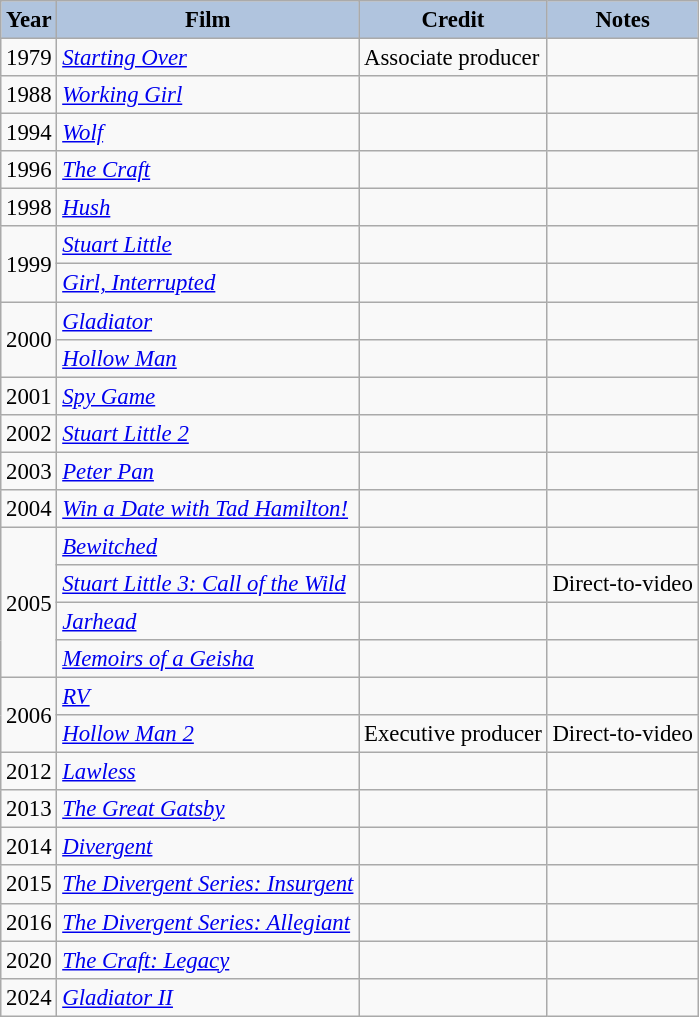<table class="wikitable" style="font-size:95%;">
<tr>
<th style="background:#B0C4DE;">Year</th>
<th style="background:#B0C4DE;">Film</th>
<th style="background:#B0C4DE;">Credit</th>
<th style="background:#B0C4DE;">Notes</th>
</tr>
<tr>
<td>1979</td>
<td><em><a href='#'>Starting Over</a></em></td>
<td>Associate producer</td>
<td></td>
</tr>
<tr>
<td>1988</td>
<td><em><a href='#'>Working Girl</a></em></td>
<td></td>
<td></td>
</tr>
<tr>
<td>1994</td>
<td><em><a href='#'>Wolf</a></em></td>
<td></td>
<td></td>
</tr>
<tr>
<td>1996</td>
<td><em><a href='#'>The Craft</a></em></td>
<td></td>
<td></td>
</tr>
<tr>
<td>1998</td>
<td><em><a href='#'>Hush</a></em></td>
<td></td>
<td></td>
</tr>
<tr>
<td rowspan=2>1999</td>
<td><em><a href='#'>Stuart Little</a></em></td>
<td></td>
<td></td>
</tr>
<tr>
<td><em><a href='#'>Girl, Interrupted</a></em></td>
<td></td>
<td></td>
</tr>
<tr>
<td rowspan=2>2000</td>
<td><em><a href='#'>Gladiator</a></em></td>
<td></td>
<td></td>
</tr>
<tr>
<td><em><a href='#'>Hollow Man</a></em></td>
<td></td>
<td></td>
</tr>
<tr>
<td>2001</td>
<td><em><a href='#'>Spy Game</a></em></td>
<td></td>
<td></td>
</tr>
<tr>
<td>2002</td>
<td><em><a href='#'>Stuart Little 2</a></em></td>
<td></td>
<td></td>
</tr>
<tr>
<td>2003</td>
<td><em><a href='#'>Peter Pan</a></em></td>
<td></td>
<td></td>
</tr>
<tr>
<td>2004</td>
<td><em><a href='#'>Win a Date with Tad Hamilton!</a></em></td>
<td></td>
<td></td>
</tr>
<tr>
<td rowspan=4>2005</td>
<td><em><a href='#'>Bewitched</a></em></td>
<td></td>
<td></td>
</tr>
<tr>
<td><em><a href='#'>Stuart Little 3: Call of the Wild</a></em></td>
<td></td>
<td>Direct-to-video</td>
</tr>
<tr>
<td><em><a href='#'>Jarhead</a></em></td>
<td></td>
<td></td>
</tr>
<tr>
<td><em><a href='#'>Memoirs of a Geisha</a></em></td>
<td></td>
<td></td>
</tr>
<tr>
<td rowspan=2>2006</td>
<td><em><a href='#'>RV</a></em></td>
<td></td>
<td></td>
</tr>
<tr>
<td><em><a href='#'>Hollow Man 2</a></em></td>
<td>Executive producer</td>
<td>Direct-to-video</td>
</tr>
<tr>
<td>2012</td>
<td><em><a href='#'>Lawless</a></em></td>
<td></td>
<td></td>
</tr>
<tr>
<td>2013</td>
<td><em><a href='#'>The Great Gatsby</a></em></td>
<td></td>
<td></td>
</tr>
<tr>
<td>2014</td>
<td><em><a href='#'>Divergent</a></em></td>
<td></td>
<td></td>
</tr>
<tr>
<td>2015</td>
<td><em><a href='#'>The Divergent Series: Insurgent</a></em></td>
<td></td>
<td></td>
</tr>
<tr>
<td>2016</td>
<td><em><a href='#'>The Divergent Series: Allegiant</a></em></td>
<td></td>
<td></td>
</tr>
<tr>
<td>2020</td>
<td><em><a href='#'>The Craft: Legacy</a></em></td>
<td></td>
<td></td>
</tr>
<tr>
<td>2024</td>
<td><em><a href='#'>Gladiator II</a></em></td>
<td></td>
<td></td>
</tr>
</table>
